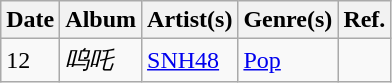<table class="wikitable">
<tr>
<th>Date</th>
<th>Album</th>
<th>Artist(s)</th>
<th>Genre(s)</th>
<th>Ref.</th>
</tr>
<tr>
<td>12</td>
<td><em>呜吒</em></td>
<td><a href='#'>SNH48</a></td>
<td><a href='#'>Pop</a></td>
<td></td>
</tr>
</table>
